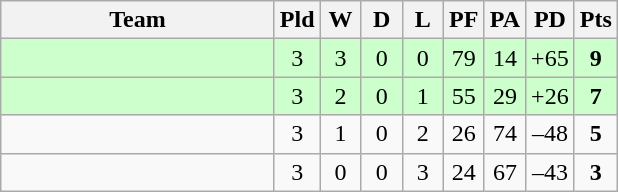<table class="wikitable" style="text-align:center;">
<tr>
<th width=175>Team</th>
<th width=20 abbr="Played">Pld</th>
<th width=20 abbr="Won">W</th>
<th width=20 abbr="Drawn">D</th>
<th width=20 abbr="Lost">L</th>
<th width=20 abbr="Points for">PF</th>
<th width=20 abbr="Points against">PA</th>
<th width=25 abbr="Points difference">PD</th>
<th width=20 abbr="Points">Pts</th>
</tr>
<tr bgcolor=ccffcc>
<td style="text-align:left;"></td>
<td>3</td>
<td>3</td>
<td>0</td>
<td>0</td>
<td>79</td>
<td>14</td>
<td>+65</td>
<td><strong>9</strong></td>
</tr>
<tr bgcolor=ccffcc>
<td style="text-align:left;"></td>
<td>3</td>
<td>2</td>
<td>0</td>
<td>1</td>
<td>55</td>
<td>29</td>
<td>+26</td>
<td><strong>7</strong></td>
</tr>
<tr>
<td style="text-align:left;"></td>
<td>3</td>
<td>1</td>
<td>0</td>
<td>2</td>
<td>26</td>
<td>74</td>
<td>–48</td>
<td><strong>5</strong></td>
</tr>
<tr>
<td style="text-align:left;"></td>
<td>3</td>
<td>0</td>
<td>0</td>
<td>3</td>
<td>24</td>
<td>67</td>
<td>–43</td>
<td><strong>3</strong></td>
</tr>
</table>
